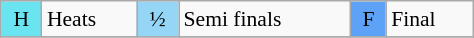<table class="wikitable" style="margin:0.5em auto; font-size:90%;position:relative;" width=25%;>
<tr>
<td bgcolor="#6be4f2" align=center>H</td>
<td>Heats</td>
<td bgcolor="#95d6f7" align=center>½</td>
<td>Semi finals</td>
<td bgcolor="#5ea2f7" align=center>F</td>
<td>Final</td>
</tr>
<tr>
</tr>
</table>
